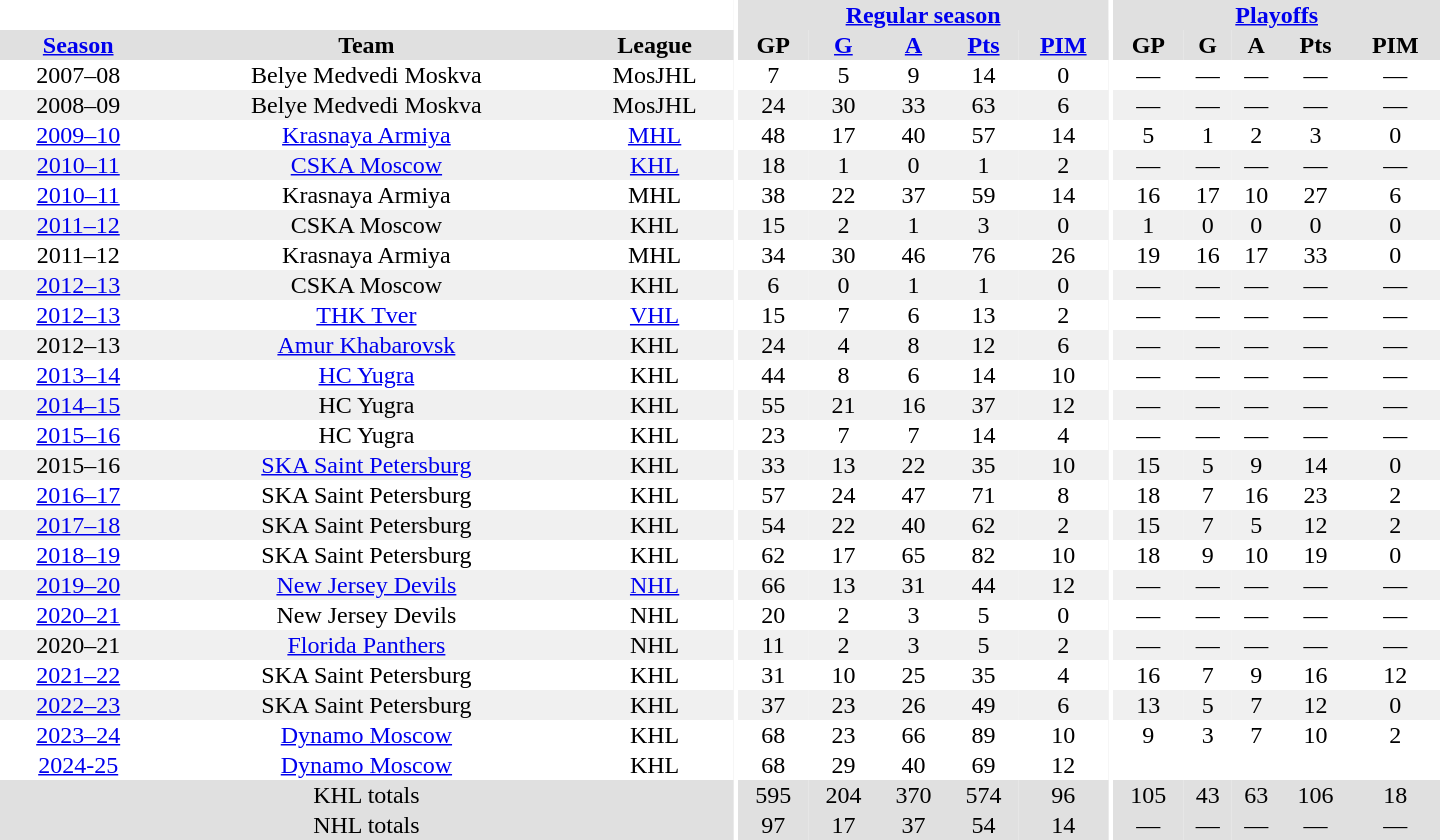<table border="0" cellpadding="1" cellspacing="0" style="text-align:center; width:60em">
<tr bgcolor="#e0e0e0">
<th colspan="3" bgcolor="#ffffff"></th>
<th rowspan="99" bgcolor="#ffffff"></th>
<th colspan="5"><a href='#'>Regular season</a></th>
<th rowspan="99" bgcolor="#ffffff"></th>
<th colspan="5"><a href='#'>Playoffs</a></th>
</tr>
<tr bgcolor="#e0e0e0">
<th><a href='#'>Season</a></th>
<th>Team</th>
<th>League</th>
<th>GP</th>
<th><a href='#'>G</a></th>
<th><a href='#'>A</a></th>
<th><a href='#'>Pts</a></th>
<th><a href='#'>PIM</a></th>
<th>GP</th>
<th>G</th>
<th>A</th>
<th>Pts</th>
<th>PIM</th>
</tr>
<tr>
<td>2007–08</td>
<td>Belye Medvedi Moskva</td>
<td>MosJHL</td>
<td>7</td>
<td>5</td>
<td>9</td>
<td>14</td>
<td>0</td>
<td>—</td>
<td>—</td>
<td>—</td>
<td>—</td>
<td>—</td>
</tr>
<tr bgcolor="#f0f0f0">
<td>2008–09</td>
<td>Belye Medvedi Moskva</td>
<td>MosJHL</td>
<td>24</td>
<td>30</td>
<td>33</td>
<td>63</td>
<td>6</td>
<td>—</td>
<td>—</td>
<td>—</td>
<td>—</td>
<td>—</td>
</tr>
<tr>
<td><a href='#'>2009–10</a></td>
<td><a href='#'>Krasnaya Armiya</a></td>
<td><a href='#'>MHL</a></td>
<td>48</td>
<td>17</td>
<td>40</td>
<td>57</td>
<td>14</td>
<td>5</td>
<td>1</td>
<td>2</td>
<td>3</td>
<td>0</td>
</tr>
<tr bgcolor="#f0f0f0">
<td><a href='#'>2010–11</a></td>
<td><a href='#'>CSKA Moscow</a></td>
<td><a href='#'>KHL</a></td>
<td>18</td>
<td>1</td>
<td>0</td>
<td>1</td>
<td>2</td>
<td>—</td>
<td>—</td>
<td>—</td>
<td>—</td>
<td>—</td>
</tr>
<tr>
<td><a href='#'>2010–11</a></td>
<td>Krasnaya Armiya</td>
<td>MHL</td>
<td>38</td>
<td>22</td>
<td>37</td>
<td>59</td>
<td>14</td>
<td>16</td>
<td>17</td>
<td>10</td>
<td>27</td>
<td>6</td>
</tr>
<tr bgcolor="#f0f0f0">
<td><a href='#'>2011–12</a></td>
<td>CSKA Moscow</td>
<td>KHL</td>
<td>15</td>
<td>2</td>
<td>1</td>
<td>3</td>
<td>0</td>
<td>1</td>
<td>0</td>
<td>0</td>
<td>0</td>
<td>0</td>
</tr>
<tr>
<td>2011–12</td>
<td>Krasnaya Armiya</td>
<td>MHL</td>
<td>34</td>
<td>30</td>
<td>46</td>
<td>76</td>
<td>26</td>
<td>19</td>
<td>16</td>
<td>17</td>
<td>33</td>
<td>0</td>
</tr>
<tr bgcolor="#f0f0f0">
<td><a href='#'>2012–13</a></td>
<td>CSKA Moscow</td>
<td>KHL</td>
<td>6</td>
<td>0</td>
<td>1</td>
<td>1</td>
<td>0</td>
<td>—</td>
<td>—</td>
<td>—</td>
<td>—</td>
<td>—</td>
</tr>
<tr>
<td><a href='#'>2012–13</a></td>
<td><a href='#'>THK Tver</a></td>
<td><a href='#'>VHL</a></td>
<td>15</td>
<td>7</td>
<td>6</td>
<td>13</td>
<td>2</td>
<td>—</td>
<td>—</td>
<td>—</td>
<td>—</td>
<td>—</td>
</tr>
<tr bgcolor="#f0f0f0">
<td>2012–13</td>
<td><a href='#'>Amur Khabarovsk</a></td>
<td>KHL</td>
<td>24</td>
<td>4</td>
<td>8</td>
<td>12</td>
<td>6</td>
<td>—</td>
<td>—</td>
<td>—</td>
<td>—</td>
<td>—</td>
</tr>
<tr>
<td><a href='#'>2013–14</a></td>
<td><a href='#'>HC Yugra</a></td>
<td>KHL</td>
<td>44</td>
<td>8</td>
<td>6</td>
<td>14</td>
<td>10</td>
<td>—</td>
<td>—</td>
<td>—</td>
<td>—</td>
<td>—</td>
</tr>
<tr bgcolor="#f0f0f0">
<td><a href='#'>2014–15</a></td>
<td>HC Yugra</td>
<td>KHL</td>
<td>55</td>
<td>21</td>
<td>16</td>
<td>37</td>
<td>12</td>
<td>—</td>
<td>—</td>
<td>—</td>
<td>—</td>
<td>—</td>
</tr>
<tr>
<td><a href='#'>2015–16</a></td>
<td>HC Yugra</td>
<td>KHL</td>
<td>23</td>
<td>7</td>
<td>7</td>
<td>14</td>
<td>4</td>
<td>—</td>
<td>—</td>
<td>—</td>
<td>—</td>
<td>—</td>
</tr>
<tr bgcolor="#f0f0f0">
<td>2015–16</td>
<td><a href='#'>SKA Saint Petersburg</a></td>
<td>KHL</td>
<td>33</td>
<td>13</td>
<td>22</td>
<td>35</td>
<td>10</td>
<td>15</td>
<td>5</td>
<td>9</td>
<td>14</td>
<td>0</td>
</tr>
<tr>
<td><a href='#'>2016–17</a></td>
<td>SKA Saint Petersburg</td>
<td>KHL</td>
<td>57</td>
<td>24</td>
<td>47</td>
<td>71</td>
<td>8</td>
<td>18</td>
<td>7</td>
<td>16</td>
<td>23</td>
<td>2</td>
</tr>
<tr bgcolor="#f0f0f0">
<td><a href='#'>2017–18</a></td>
<td>SKA Saint Petersburg</td>
<td>KHL</td>
<td>54</td>
<td>22</td>
<td>40</td>
<td>62</td>
<td>2</td>
<td>15</td>
<td>7</td>
<td>5</td>
<td>12</td>
<td>2</td>
</tr>
<tr>
<td><a href='#'>2018–19</a></td>
<td>SKA Saint Petersburg</td>
<td>KHL</td>
<td>62</td>
<td>17</td>
<td>65</td>
<td>82</td>
<td>10</td>
<td>18</td>
<td>9</td>
<td>10</td>
<td>19</td>
<td>0</td>
</tr>
<tr bgcolor="#f0f0f0">
<td><a href='#'>2019–20</a></td>
<td><a href='#'>New Jersey Devils</a></td>
<td><a href='#'>NHL</a></td>
<td>66</td>
<td>13</td>
<td>31</td>
<td>44</td>
<td>12</td>
<td>—</td>
<td>—</td>
<td>—</td>
<td>—</td>
<td>—</td>
</tr>
<tr>
<td><a href='#'>2020–21</a></td>
<td>New Jersey Devils</td>
<td>NHL</td>
<td>20</td>
<td>2</td>
<td>3</td>
<td>5</td>
<td>0</td>
<td>—</td>
<td>—</td>
<td>—</td>
<td>—</td>
<td>—</td>
</tr>
<tr bgcolor="#f0f0f0">
<td>2020–21</td>
<td><a href='#'>Florida Panthers</a></td>
<td>NHL</td>
<td>11</td>
<td>2</td>
<td>3</td>
<td>5</td>
<td>2</td>
<td>—</td>
<td>—</td>
<td>—</td>
<td>—</td>
<td>—</td>
</tr>
<tr>
<td><a href='#'>2021–22</a></td>
<td>SKA Saint Petersburg</td>
<td>KHL</td>
<td>31</td>
<td>10</td>
<td>25</td>
<td>35</td>
<td>4</td>
<td>16</td>
<td>7</td>
<td>9</td>
<td>16</td>
<td>12</td>
</tr>
<tr bgcolor="#f0f0f0">
<td><a href='#'>2022–23</a></td>
<td>SKA Saint Petersburg</td>
<td>KHL</td>
<td>37</td>
<td>23</td>
<td>26</td>
<td>49</td>
<td>6</td>
<td>13</td>
<td>5</td>
<td>7</td>
<td>12</td>
<td>0</td>
</tr>
<tr>
<td><a href='#'>2023–24</a></td>
<td><a href='#'>Dynamo Moscow</a></td>
<td>KHL</td>
<td>68</td>
<td>23</td>
<td>66</td>
<td>89</td>
<td>10</td>
<td>9</td>
<td>3</td>
<td>7</td>
<td>10</td>
<td>2</td>
</tr>
<tr>
<td><a href='#'>2024-25</a></td>
<td><a href='#'>Dynamo Moscow</a></td>
<td>KHL</td>
<td>68</td>
<td>29</td>
<td>40</td>
<td>69</td>
<td>12</td>
</tr>
<tr style="background:#e0e0e0;">
<td colspan="3">KHL totals</td>
<td>595</td>
<td>204</td>
<td>370</td>
<td>574</td>
<td>96</td>
<td>105</td>
<td>43</td>
<td>63</td>
<td>106</td>
<td>18</td>
</tr>
<tr style="background:#e0e0e0;">
<td colspan="3">NHL totals</td>
<td>97</td>
<td>17</td>
<td>37</td>
<td>54</td>
<td>14</td>
<td>—</td>
<td>—</td>
<td>—</td>
<td>—</td>
<td>—</td>
</tr>
</table>
